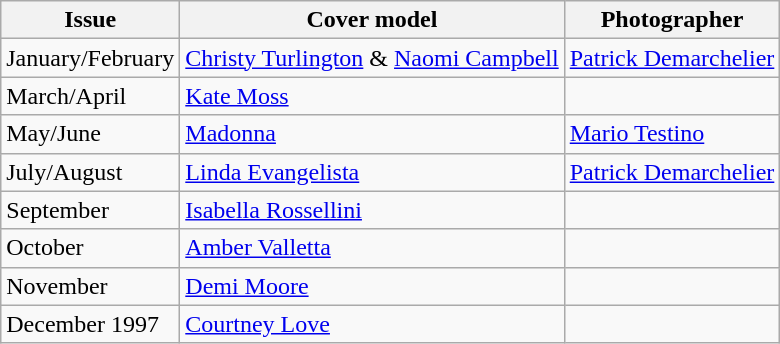<table class="sortable wikitable">
<tr>
<th>Issue</th>
<th>Cover model</th>
<th>Photographer</th>
</tr>
<tr>
<td>January/February</td>
<td><a href='#'>Christy Turlington</a> & <a href='#'>Naomi Campbell</a></td>
<td><a href='#'>Patrick Demarchelier</a></td>
</tr>
<tr>
<td>March/April</td>
<td><a href='#'>Kate Moss</a></td>
<td></td>
</tr>
<tr>
<td>May/June</td>
<td><a href='#'>Madonna</a></td>
<td><a href='#'>Mario Testino</a></td>
</tr>
<tr>
<td>July/August</td>
<td><a href='#'>Linda Evangelista</a></td>
<td><a href='#'>Patrick Demarchelier</a></td>
</tr>
<tr>
<td>September</td>
<td><a href='#'>Isabella Rossellini</a></td>
<td></td>
</tr>
<tr>
<td>October</td>
<td><a href='#'>Amber Valletta</a></td>
<td></td>
</tr>
<tr>
<td>November</td>
<td><a href='#'>Demi Moore</a></td>
<td></td>
</tr>
<tr>
<td>December 1997</td>
<td><a href='#'>Courtney Love</a></td>
<td></td>
</tr>
</table>
